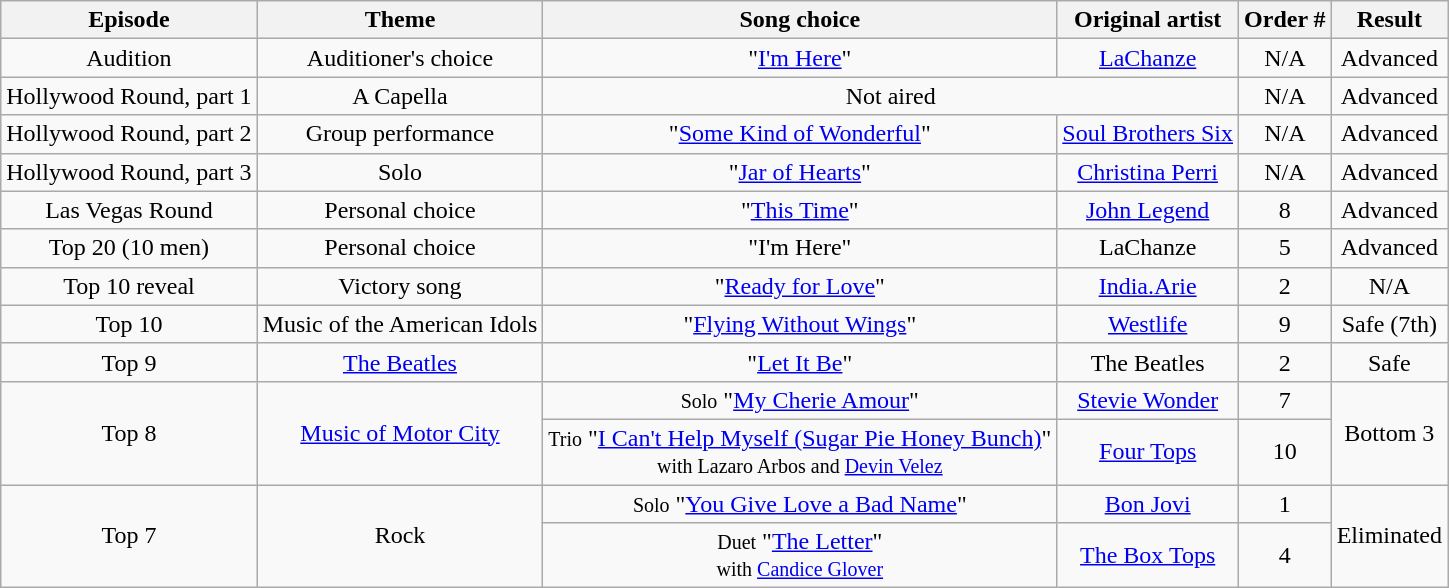<table class="wikitable" style="text-align: center;">
<tr>
<th>Episode</th>
<th>Theme</th>
<th>Song choice</th>
<th>Original artist</th>
<th>Order #</th>
<th>Result</th>
</tr>
<tr>
<td>Audition</td>
<td>Auditioner's choice</td>
<td>"<a href='#'>I'm Here</a>"</td>
<td><a href='#'>LaChanze</a></td>
<td>N/A</td>
<td>Advanced</td>
</tr>
<tr>
<td>Hollywood Round, part 1</td>
<td>A Capella</td>
<td colspan=2>Not aired</td>
<td>N/A</td>
<td>Advanced</td>
</tr>
<tr>
<td>Hollywood Round, part 2</td>
<td>Group performance</td>
<td>"<a href='#'>Some Kind of Wonderful</a>"</td>
<td><a href='#'>Soul Brothers Six</a></td>
<td>N/A</td>
<td>Advanced</td>
</tr>
<tr>
<td>Hollywood Round, part 3</td>
<td>Solo</td>
<td>"<a href='#'>Jar of Hearts</a>"</td>
<td><a href='#'>Christina Perri</a></td>
<td>N/A</td>
<td>Advanced</td>
</tr>
<tr>
<td>Las Vegas Round</td>
<td>Personal choice</td>
<td>"<a href='#'>This Time</a>"</td>
<td><a href='#'>John Legend</a></td>
<td>8</td>
<td>Advanced</td>
</tr>
<tr>
<td>Top 20 (10 men)</td>
<td>Personal choice</td>
<td>"I'm Here"</td>
<td>LaChanze</td>
<td>5</td>
<td>Advanced</td>
</tr>
<tr>
<td>Top 10 reveal</td>
<td>Victory song</td>
<td>"<a href='#'>Ready for Love</a>"</td>
<td><a href='#'>India.Arie</a></td>
<td>2</td>
<td>N/A</td>
</tr>
<tr>
<td>Top 10</td>
<td>Music of the American Idols</td>
<td>"<a href='#'>Flying Without Wings</a>"</td>
<td><a href='#'>Westlife</a></td>
<td>9</td>
<td>Safe (7th)</td>
</tr>
<tr>
<td>Top 9</td>
<td><a href='#'>The Beatles</a></td>
<td>"<a href='#'>Let It Be</a>"</td>
<td>The Beatles</td>
<td>2</td>
<td>Safe</td>
</tr>
<tr>
<td rowspan=2>Top 8</td>
<td rowspan=2><a href='#'>Music of Motor City</a></td>
<td><small>Solo</small> "<a href='#'>My Cherie Amour</a>"</td>
<td><a href='#'>Stevie Wonder</a></td>
<td>7</td>
<td rowspan=2>Bottom 3</td>
</tr>
<tr>
<td><small>Trio</small> "<a href='#'>I Can't Help Myself (Sugar Pie Honey Bunch)</a>"<br><small>with Lazaro Arbos and <a href='#'>Devin Velez</a></small></td>
<td><a href='#'>Four Tops</a></td>
<td>10</td>
</tr>
<tr>
<td rowspan=2>Top 7</td>
<td rowspan=2>Rock</td>
<td><small>Solo</small> "<a href='#'>You Give Love a Bad Name</a>"</td>
<td><a href='#'>Bon Jovi</a></td>
<td>1</td>
<td rowspan=2>Eliminated</td>
</tr>
<tr>
<td><small>Duet</small> "<a href='#'>The Letter</a>"<br><small>with <a href='#'>Candice Glover</a></small></td>
<td><a href='#'>The Box Tops</a></td>
<td>4</td>
</tr>
</table>
